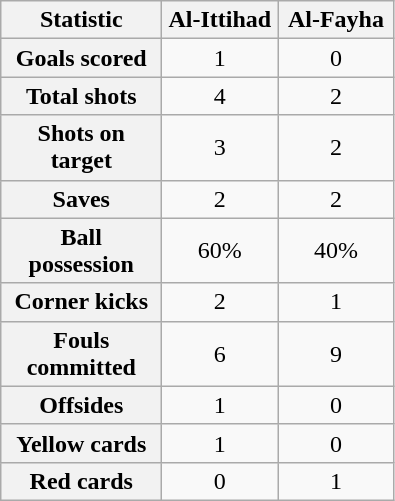<table class="wikitable plainrowheaders" style="text-align:center">
<tr>
<th scope="col" style="width:100px">Statistic</th>
<th scope="col" style="width:70px">Al-Ittihad</th>
<th scope="col" style="width:70px">Al-Fayha</th>
</tr>
<tr>
<th scope=row>Goals scored</th>
<td>1</td>
<td>0</td>
</tr>
<tr>
<th scope=row>Total shots</th>
<td>4</td>
<td>2</td>
</tr>
<tr>
<th scope=row>Shots on target</th>
<td>3</td>
<td>2</td>
</tr>
<tr>
<th scope=row>Saves</th>
<td>2</td>
<td>2</td>
</tr>
<tr>
<th scope=row>Ball possession</th>
<td>60%</td>
<td>40%</td>
</tr>
<tr>
<th scope=row>Corner kicks</th>
<td>2</td>
<td>1</td>
</tr>
<tr>
<th scope=row>Fouls committed</th>
<td>6</td>
<td>9</td>
</tr>
<tr>
<th scope=row>Offsides</th>
<td>1</td>
<td>0</td>
</tr>
<tr>
<th scope=row>Yellow cards</th>
<td>1</td>
<td>0</td>
</tr>
<tr>
<th scope=row>Red cards</th>
<td>0</td>
<td>1</td>
</tr>
</table>
